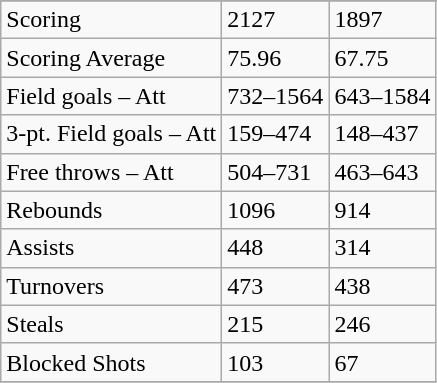<table class="wikitable">
<tr>
</tr>
<tr>
<td>Scoring</td>
<td>2127</td>
<td>1897</td>
</tr>
<tr>
<td>Scoring Average</td>
<td>75.96</td>
<td>67.75</td>
</tr>
<tr>
<td>Field goals – Att</td>
<td>732–1564</td>
<td>643–1584</td>
</tr>
<tr>
<td>3-pt. Field goals – Att</td>
<td>159–474</td>
<td>148–437</td>
</tr>
<tr>
<td>Free throws – Att</td>
<td>504–731</td>
<td>463–643</td>
</tr>
<tr>
<td>Rebounds</td>
<td>1096</td>
<td>914</td>
</tr>
<tr>
<td>Assists</td>
<td>448</td>
<td>314</td>
</tr>
<tr>
<td>Turnovers</td>
<td>473</td>
<td>438</td>
</tr>
<tr>
<td>Steals</td>
<td>215</td>
<td>246</td>
</tr>
<tr>
<td>Blocked Shots</td>
<td>103</td>
<td>67</td>
</tr>
<tr>
</tr>
</table>
